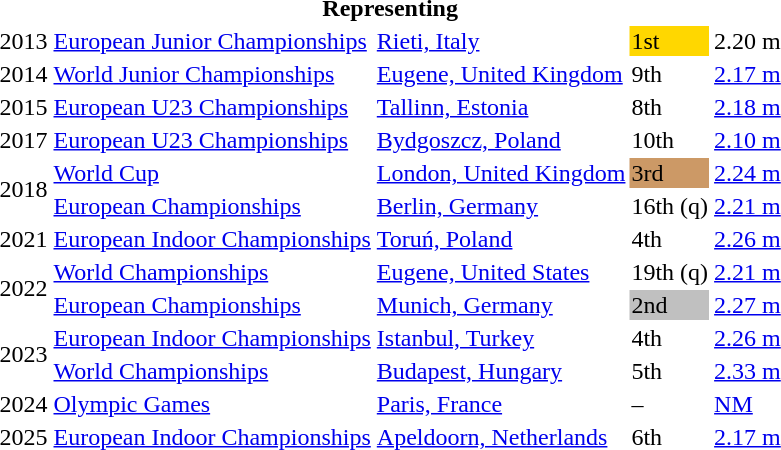<table>
<tr>
<th colspan="6">Representing </th>
</tr>
<tr>
<td>2013</td>
<td><a href='#'>European Junior Championships</a></td>
<td><a href='#'>Rieti, Italy</a></td>
<td bgcolor=gold>1st</td>
<td>2.20 m</td>
</tr>
<tr>
<td>2014</td>
<td><a href='#'>World Junior Championships</a></td>
<td><a href='#'>Eugene, United Kingdom</a></td>
<td>9th</td>
<td><a href='#'>2.17 m</a></td>
</tr>
<tr>
<td>2015</td>
<td><a href='#'>European U23 Championships</a></td>
<td><a href='#'>Tallinn, Estonia</a></td>
<td>8th</td>
<td><a href='#'>2.18 m</a></td>
</tr>
<tr>
<td>2017</td>
<td><a href='#'>European U23 Championships</a></td>
<td><a href='#'>Bydgoszcz, Poland</a></td>
<td>10th</td>
<td><a href='#'>2.10 m</a></td>
</tr>
<tr>
<td rowspan=2>2018</td>
<td><a href='#'>World Cup</a></td>
<td><a href='#'>London, United Kingdom</a></td>
<td bgcolor=cc9966>3rd</td>
<td><a href='#'>2.24 m</a></td>
</tr>
<tr>
<td><a href='#'>European Championships</a></td>
<td><a href='#'>Berlin, Germany</a></td>
<td>16th (q)</td>
<td><a href='#'>2.21 m</a></td>
</tr>
<tr>
<td>2021</td>
<td><a href='#'>European Indoor Championships</a></td>
<td><a href='#'>Toruń, Poland</a></td>
<td>4th</td>
<td><a href='#'>2.26 m</a></td>
</tr>
<tr>
<td rowspan=2>2022</td>
<td><a href='#'>World Championships</a></td>
<td><a href='#'>Eugene, United States</a></td>
<td>19th (q)</td>
<td><a href='#'>2.21 m</a></td>
</tr>
<tr>
<td><a href='#'>European Championships</a></td>
<td><a href='#'>Munich, Germany</a></td>
<td bgcolor=silver>2nd</td>
<td><a href='#'>2.27 m</a></td>
</tr>
<tr>
<td rowspan=2>2023</td>
<td><a href='#'>European Indoor Championships</a></td>
<td><a href='#'>Istanbul, Turkey</a></td>
<td>4th</td>
<td><a href='#'>2.26 m</a></td>
</tr>
<tr>
<td><a href='#'>World Championships</a></td>
<td><a href='#'>Budapest, Hungary</a></td>
<td>5th</td>
<td><a href='#'>2.33 m</a></td>
</tr>
<tr>
<td>2024</td>
<td><a href='#'>Olympic Games</a></td>
<td><a href='#'>Paris, France</a></td>
<td>–</td>
<td><a href='#'>NM</a></td>
</tr>
<tr>
<td>2025</td>
<td><a href='#'>European Indoor Championships</a></td>
<td><a href='#'>Apeldoorn, Netherlands</a></td>
<td>6th</td>
<td><a href='#'>2.17 m</a></td>
</tr>
</table>
